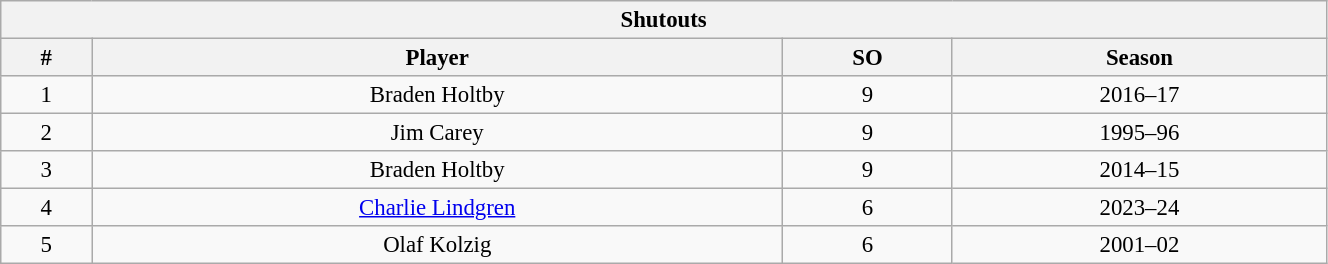<table class="wikitable" style="text-align: center; font-size: 95%" width="70%">
<tr>
<th colspan="4">Shutouts</th>
</tr>
<tr>
<th>#</th>
<th>Player</th>
<th>SO</th>
<th>Season</th>
</tr>
<tr>
<td>1</td>
<td>Braden Holtby</td>
<td>9</td>
<td>2016–17</td>
</tr>
<tr>
<td>2</td>
<td>Jim Carey</td>
<td>9</td>
<td>1995–96</td>
</tr>
<tr>
<td>3</td>
<td>Braden Holtby</td>
<td>9</td>
<td>2014–15</td>
</tr>
<tr>
<td>4</td>
<td><a href='#'>Charlie Lindgren</a></td>
<td>6</td>
<td>2023–24</td>
</tr>
<tr>
<td>5</td>
<td>Olaf Kolzig</td>
<td>6</td>
<td>2001–02</td>
</tr>
</table>
